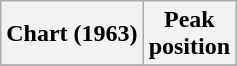<table class="wikitable sortable">
<tr>
<th scope="col">Chart (1963)</th>
<th scope="col">Peak<br>position</th>
</tr>
<tr>
</tr>
</table>
